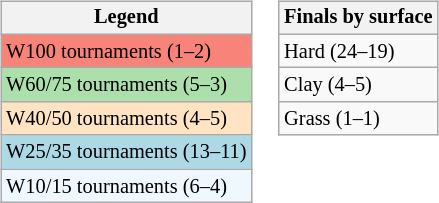<table>
<tr valign=top>
<td><br><table class=wikitable style="font-size:85%;">
<tr>
<th>Legend</th>
</tr>
<tr style="background:#f88379;">
<td>W100 tournaments (1–2)</td>
</tr>
<tr style="background:#addfad;">
<td>W60/75 tournaments (5–3)</td>
</tr>
<tr style="background:#ffe4c4;">
<td>W40/50 tournaments (4–5)</td>
</tr>
<tr style="background:lightblue;">
<td>W25/35 tournaments (13–11)</td>
</tr>
<tr style="background:#f0f8ff;">
<td>W10/15 tournaments (6–4)</td>
</tr>
</table>
</td>
<td><br><table class=wikitable style="font-size:85%;">
<tr>
<th>Finals by surface</th>
</tr>
<tr>
<td>Hard (24–19)</td>
</tr>
<tr>
<td>Clay (4–5)</td>
</tr>
<tr>
<td>Grass (1–1)</td>
</tr>
</table>
</td>
</tr>
</table>
